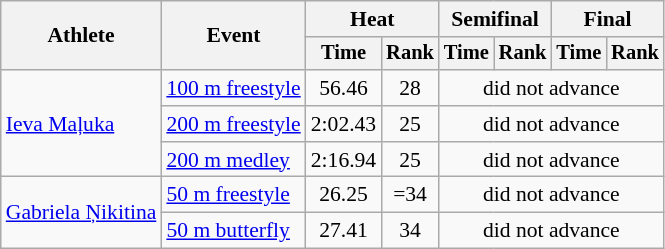<table class="wikitable" style="text-align:center; font-size:90%">
<tr>
<th rowspan="2">Athlete</th>
<th rowspan="2">Event</th>
<th colspan="2">Heat</th>
<th colspan="2">Semifinal</th>
<th colspan="2">Final</th>
</tr>
<tr style="font-size:95%">
<th>Time</th>
<th>Rank</th>
<th>Time</th>
<th>Rank</th>
<th>Time</th>
<th>Rank</th>
</tr>
<tr>
<td rowspan=3 align=left><a href='#'>Ieva Maļuka</a></td>
<td align=left><a href='#'>100 m freestyle</a></td>
<td>56.46</td>
<td>28</td>
<td colspan=4>did not advance</td>
</tr>
<tr>
<td align=left><a href='#'>200 m freestyle</a></td>
<td>2:02.43</td>
<td>25</td>
<td colspan=4>did not advance</td>
</tr>
<tr>
<td align=left><a href='#'>200 m medley</a></td>
<td>2:16.94</td>
<td>25</td>
<td colspan=4>did not advance</td>
</tr>
<tr>
<td rowspan=2 align=left><a href='#'>Gabriela Ņikitina</a></td>
<td align=left><a href='#'>50 m freestyle</a></td>
<td>26.25</td>
<td>=34</td>
<td colspan=4>did not advance</td>
</tr>
<tr>
<td align=left><a href='#'>50 m butterfly</a></td>
<td>27.41</td>
<td>34</td>
<td colspan=4>did not advance</td>
</tr>
</table>
